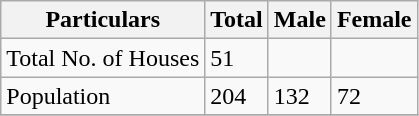<table class="wikitable sortable">
<tr>
<th>Particulars</th>
<th>Total</th>
<th>Male</th>
<th>Female</th>
</tr>
<tr>
<td>Total No. of Houses</td>
<td>51</td>
<td></td>
<td></td>
</tr>
<tr>
<td>Population</td>
<td>204</td>
<td>132</td>
<td>72</td>
</tr>
<tr>
</tr>
</table>
